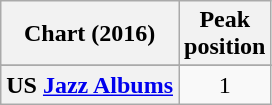<table class="wikitable sortable plainrowheaders" style="text-align:center">
<tr>
<th scope="col">Chart (2016)</th>
<th scope="col">Peak<br>position</th>
</tr>
<tr>
</tr>
<tr>
<th scope="row">US <a href='#'>Jazz Albums</a></th>
<td>1</td>
</tr>
</table>
